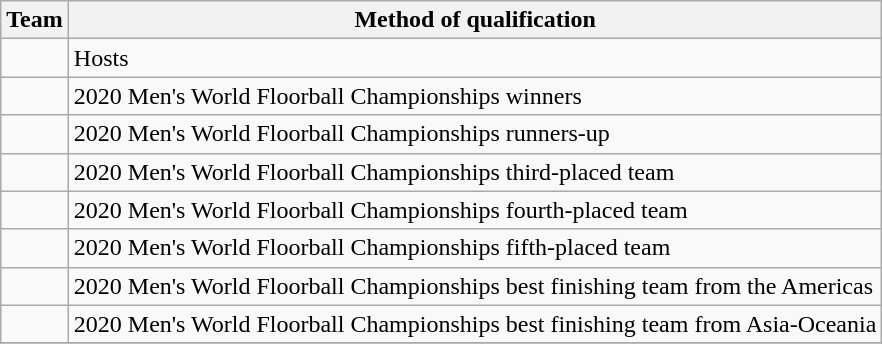<table class="wikitable sortable" style="text-align: left;">
<tr>
<th>Team</th>
<th>Method of qualification</th>
</tr>
<tr>
<td></td>
<td>Hosts</td>
</tr>
<tr>
<td></td>
<td>2020 Men's World Floorball Championships winners</td>
</tr>
<tr>
<td></td>
<td>2020 Men's World Floorball Championships runners-up</td>
</tr>
<tr>
<td></td>
<td>2020 Men's World Floorball Championships third-placed team</td>
</tr>
<tr>
<td></td>
<td>2020 Men's World Floorball Championships fourth-placed team</td>
</tr>
<tr>
<td></td>
<td>2020 Men's World Floorball Championships fifth-placed team</td>
</tr>
<tr>
<td></td>
<td>2020 Men's World Floorball Championships best finishing team from the Americas</td>
</tr>
<tr>
<td></td>
<td>2020 Men's World Floorball Championships best finishing team from Asia-Oceania</td>
</tr>
<tr>
</tr>
</table>
